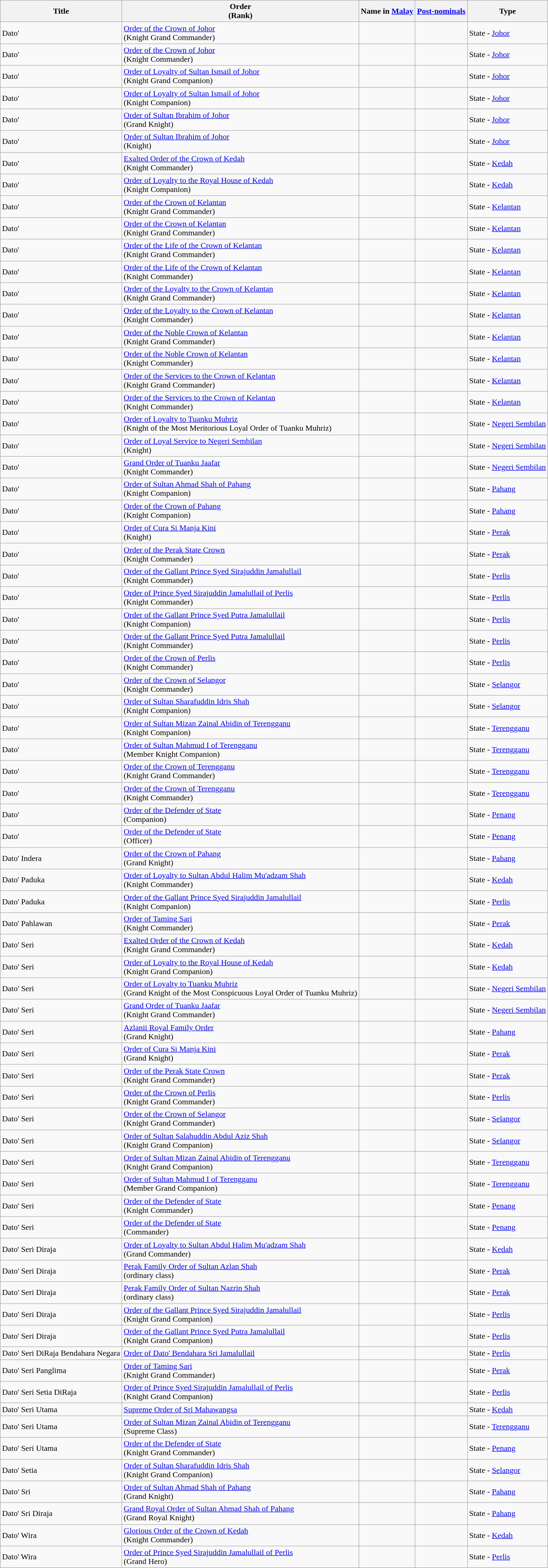<table class="wikitable sortable mw-collapsible">
<tr>
<th>Title</th>
<th>Order<br>(Rank)</th>
<th>Name in <a href='#'>Malay</a></th>
<th><a href='#'>Post-nominals</a></th>
<th>Type</th>
</tr>
<tr>
<td>Dato'</td>
<td><a href='#'>Order of the Crown of Johor</a><br>(Knight Grand Commander)</td>
<td></td>
<td></td>
<td>State - <a href='#'>Johor</a></td>
</tr>
<tr>
<td>Dato'</td>
<td><a href='#'>Order of the Crown of Johor</a><br>(Knight Commander)</td>
<td></td>
<td></td>
<td>State - <a href='#'>Johor</a></td>
</tr>
<tr>
<td>Dato'</td>
<td><a href='#'>Order of Loyalty of Sultan Ismail of Johor</a><br>(Knight Grand Companion)</td>
<td></td>
<td></td>
<td>State - <a href='#'>Johor</a></td>
</tr>
<tr>
<td>Dato'</td>
<td><a href='#'>Order of Loyalty of Sultan Ismail of Johor</a><br>(Knight Companion)</td>
<td></td>
<td></td>
<td>State - <a href='#'>Johor</a></td>
</tr>
<tr>
<td>Dato'</td>
<td><a href='#'>Order of Sultan Ibrahim of Johor</a><br>(Grand Knight)</td>
<td></td>
<td></td>
<td>State - <a href='#'>Johor</a></td>
</tr>
<tr>
<td>Dato'</td>
<td><a href='#'>Order of Sultan Ibrahim of Johor</a><br>(Knight)</td>
<td></td>
<td></td>
<td>State - <a href='#'>Johor</a></td>
</tr>
<tr>
<td>Dato'</td>
<td><a href='#'>Exalted Order of the Crown of Kedah</a><br>(Knight Commander)</td>
<td></td>
<td></td>
<td>State - <a href='#'>Kedah</a></td>
</tr>
<tr>
<td>Dato'</td>
<td><a href='#'>Order of Loyalty to the Royal House of Kedah</a><br>(Knight Companion)</td>
<td></td>
<td></td>
<td>State - <a href='#'>Kedah</a></td>
</tr>
<tr>
<td>Dato'</td>
<td><a href='#'>Order of the Crown of Kelantan</a><br>(Knight Grand Commander)</td>
<td></td>
<td></td>
<td>State - <a href='#'>Kelantan</a></td>
</tr>
<tr>
<td>Dato'</td>
<td><a href='#'>Order of the Crown of Kelantan</a><br>(Knight Grand Commander)</td>
<td></td>
<td></td>
<td>State - <a href='#'>Kelantan</a></td>
</tr>
<tr>
<td>Dato'</td>
<td><a href='#'>Order of the Life of the Crown of Kelantan</a><br>(Knight Grand Commander)</td>
<td></td>
<td></td>
<td>State - <a href='#'>Kelantan</a></td>
</tr>
<tr>
<td>Dato'</td>
<td><a href='#'>Order of the Life of the Crown of Kelantan</a><br>(Knight Commander)</td>
<td></td>
<td></td>
<td>State - <a href='#'>Kelantan</a></td>
</tr>
<tr>
<td>Dato'</td>
<td><a href='#'>Order of the Loyalty to the Crown of Kelantan</a><br>(Knight Grand Commander)</td>
<td></td>
<td></td>
<td>State - <a href='#'>Kelantan</a></td>
</tr>
<tr>
<td>Dato'</td>
<td><a href='#'>Order of the Loyalty to the Crown of Kelantan</a><br>(Knight Commander)</td>
<td></td>
<td></td>
<td>State - <a href='#'>Kelantan</a></td>
</tr>
<tr>
<td>Dato'</td>
<td><a href='#'>Order of the Noble Crown of Kelantan</a><br>(Knight Grand Commander)</td>
<td></td>
<td></td>
<td>State - <a href='#'>Kelantan</a></td>
</tr>
<tr>
<td>Dato'</td>
<td><a href='#'>Order of the Noble Crown of Kelantan</a><br>(Knight Commander)</td>
<td></td>
<td></td>
<td>State - <a href='#'>Kelantan</a></td>
</tr>
<tr>
<td>Dato'</td>
<td><a href='#'>Order of the Services to the Crown of Kelantan</a><br>(Knight Grand Commander)</td>
<td></td>
<td></td>
<td>State - <a href='#'>Kelantan</a></td>
</tr>
<tr>
<td>Dato'</td>
<td><a href='#'>Order of the Services to the Crown of Kelantan</a><br>(Knight Commander)</td>
<td></td>
<td></td>
<td>State - <a href='#'>Kelantan</a></td>
</tr>
<tr>
<td>Dato'</td>
<td><a href='#'>Order of Loyalty to Tuanku Muhriz</a><br>(Knight of the Most Meritorious Loyal Order of Tuanku Muhriz)</td>
<td></td>
<td></td>
<td>State - <a href='#'>Negeri Sembilan</a></td>
</tr>
<tr>
<td>Dato'</td>
<td><a href='#'>Order of Loyal Service to Negeri Sembilan</a><br>(Knight)</td>
<td></td>
<td></td>
<td>State - <a href='#'>Negeri Sembilan</a></td>
</tr>
<tr>
<td>Dato'</td>
<td><a href='#'>Grand Order of Tuanku Jaafar</a><br>(Knight Commander)</td>
<td></td>
<td></td>
<td>State - <a href='#'>Negeri Sembilan</a></td>
</tr>
<tr>
<td>Dato'</td>
<td><a href='#'>Order of Sultan Ahmad Shah of Pahang</a><br>(Knight Companion)</td>
<td></td>
<td></td>
<td>State - <a href='#'>Pahang</a></td>
</tr>
<tr>
<td>Dato'</td>
<td><a href='#'>Order of the Crown of Pahang</a><br>(Knight Companion)</td>
<td></td>
<td></td>
<td>State - <a href='#'>Pahang</a></td>
</tr>
<tr>
<td>Dato'</td>
<td><a href='#'>Order of Cura Si Manja Kini</a><br>(Knight)</td>
<td></td>
<td></td>
<td>State - <a href='#'>Perak</a></td>
</tr>
<tr>
<td>Dato'</td>
<td><a href='#'>Order of the Perak State Crown</a><br>(Knight Commander)</td>
<td></td>
<td></td>
<td>State - <a href='#'>Perak</a></td>
</tr>
<tr>
<td>Dato'</td>
<td><a href='#'>Order of the Gallant Prince Syed Sirajuddin Jamalullail</a><br>(Knight Commander)</td>
<td></td>
<td></td>
<td>State - <a href='#'>Perlis</a></td>
</tr>
<tr>
<td>Dato'</td>
<td><a href='#'>Order of Prince Syed Sirajuddin Jamalullail of Perlis</a><br>(Knight Commander)</td>
<td></td>
<td></td>
<td>State - <a href='#'>Perlis</a></td>
</tr>
<tr>
<td>Dato'</td>
<td><a href='#'>Order of the Gallant Prince Syed Putra Jamalullail</a><br>(Knight Companion)</td>
<td></td>
<td></td>
<td>State - <a href='#'>Perlis</a></td>
</tr>
<tr>
<td>Dato'</td>
<td><a href='#'>Order of the Gallant Prince Syed Putra Jamalullail</a><br>(Knight Commander)</td>
<td></td>
<td></td>
<td>State - <a href='#'>Perlis</a></td>
</tr>
<tr>
<td>Dato'</td>
<td><a href='#'>Order of the Crown of Perlis</a><br>(Knight Commander)</td>
<td></td>
<td></td>
<td>State - <a href='#'>Perlis</a></td>
</tr>
<tr>
<td>Dato'</td>
<td><a href='#'>Order of the Crown of Selangor</a><br>(Knight Commander)</td>
<td></td>
<td></td>
<td>State - <a href='#'>Selangor</a></td>
</tr>
<tr>
<td>Dato'</td>
<td><a href='#'>Order of Sultan Sharafuddin Idris Shah</a><br>(Knight Companion)</td>
<td></td>
<td></td>
<td>State - <a href='#'>Selangor</a></td>
</tr>
<tr>
<td>Dato'</td>
<td><a href='#'>Order of Sultan Mizan Zainal Abidin of Terengganu</a><br>(Knight Companion)</td>
<td></td>
<td></td>
<td>State - <a href='#'>Terengganu</a></td>
</tr>
<tr>
<td>Dato'</td>
<td><a href='#'>Order of Sultan Mahmud I of Terengganu</a><br>(Member Knight Companion)</td>
<td></td>
<td></td>
<td>State - <a href='#'>Terengganu</a></td>
</tr>
<tr>
<td>Dato'</td>
<td><a href='#'>Order of the Crown of Terengganu</a><br>(Knight Grand Commander)</td>
<td></td>
<td></td>
<td>State - <a href='#'>Terengganu</a></td>
</tr>
<tr>
<td>Dato'</td>
<td><a href='#'>Order of the Crown of Terengganu</a><br>(Knight Commander)</td>
<td></td>
<td></td>
<td>State - <a href='#'>Terengganu</a></td>
</tr>
<tr>
<td>Dato'</td>
<td><a href='#'>Order of the Defender of State</a><br>(Companion)</td>
<td></td>
<td></td>
<td>State - <a href='#'>Penang</a></td>
</tr>
<tr>
<td>Dato'</td>
<td><a href='#'>Order of the Defender of State</a><br>(Officer)</td>
<td></td>
<td></td>
<td>State - <a href='#'>Penang</a></td>
</tr>
<tr>
<td>Dato' Indera</td>
<td><a href='#'>Order of the Crown of Pahang</a><br>(Grand Knight)</td>
<td></td>
<td></td>
<td>State - <a href='#'>Pahang</a></td>
</tr>
<tr>
<td>Dato' Paduka</td>
<td><a href='#'>Order of Loyalty to Sultan Abdul Halim Mu'adzam Shah</a><br>(Knight Commander)</td>
<td></td>
<td></td>
<td>State - <a href='#'>Kedah</a></td>
</tr>
<tr>
<td>Dato' Paduka</td>
<td><a href='#'>Order of the Gallant Prince Syed Sirajuddin Jamalullail</a><br>(Knight Companion)</td>
<td></td>
<td></td>
<td>State - <a href='#'>Perlis</a></td>
</tr>
<tr>
<td>Dato' Pahlawan</td>
<td><a href='#'>Order of Taming Sari</a><br>(Knight Commander)</td>
<td></td>
<td></td>
<td>State - <a href='#'>Perak</a></td>
</tr>
<tr>
<td>Dato' Seri</td>
<td><a href='#'>Exalted Order of the Crown of Kedah</a><br>(Knight Grand Commander)</td>
<td></td>
<td></td>
<td>State - <a href='#'>Kedah</a></td>
</tr>
<tr>
<td>Dato' Seri</td>
<td><a href='#'>Order of Loyalty to the Royal House of Kedah</a><br>(Knight Grand Companion)</td>
<td></td>
<td></td>
<td>State - <a href='#'>Kedah</a></td>
</tr>
<tr>
<td>Dato' Seri</td>
<td><a href='#'>Order of Loyalty to Tuanku Muhriz</a><br>(Grand Knight of the Most Conspicuous Loyal Order of Tuanku Muhriz)</td>
<td></td>
<td></td>
<td>State - <a href='#'>Negeri Sembilan</a></td>
</tr>
<tr>
<td>Dato' Seri</td>
<td><a href='#'>Grand Order of Tuanku Jaafar</a><br>(Knight Grand Commander)</td>
<td></td>
<td></td>
<td>State - <a href='#'>Negeri Sembilan</a></td>
</tr>
<tr>
<td>Dato' Seri</td>
<td><a href='#'>Azlanii Royal Family Order</a><br>(Grand Knight)</td>
<td></td>
<td></td>
<td>State - <a href='#'>Pahang</a></td>
</tr>
<tr>
<td>Dato' Seri</td>
<td><a href='#'>Order of Cura Si Manja Kini</a><br>(Grand Knight)</td>
<td></td>
<td></td>
<td>State - <a href='#'>Perak</a></td>
</tr>
<tr>
<td>Dato' Seri</td>
<td><a href='#'>Order of the Perak State Crown</a><br>(Knight Grand Commander)</td>
<td></td>
<td></td>
<td>State - <a href='#'>Perak</a></td>
</tr>
<tr>
<td>Dato' Seri</td>
<td><a href='#'>Order of the Crown of Perlis</a><br>(Knight Grand Commander)</td>
<td></td>
<td></td>
<td>State - <a href='#'>Perlis</a></td>
</tr>
<tr>
<td>Dato' Seri</td>
<td><a href='#'>Order of the Crown of Selangor</a><br>(Knight Grand Commander)</td>
<td></td>
<td></td>
<td>State - <a href='#'>Selangor</a></td>
</tr>
<tr>
<td>Dato' Seri</td>
<td><a href='#'>Order of Sultan Salahuddin Abdul Aziz Shah</a><br>(Knight Grand Companion)</td>
<td></td>
<td></td>
<td>State - <a href='#'>Selangor</a></td>
</tr>
<tr>
<td>Dato' Seri</td>
<td><a href='#'>Order of Sultan Mizan Zainal Abidin of Terengganu</a><br>(Knight Grand Companion)</td>
<td></td>
<td></td>
<td>State - <a href='#'>Terengganu</a></td>
</tr>
<tr>
<td>Dato' Seri</td>
<td><a href='#'>Order of Sultan Mahmud I of Terengganu</a><br>(Member Grand Companion)</td>
<td></td>
<td></td>
<td>State - <a href='#'>Terengganu</a></td>
</tr>
<tr>
<td>Dato' Seri</td>
<td><a href='#'>Order of the Defender of State</a><br>(Knight Commander)</td>
<td></td>
<td></td>
<td>State - <a href='#'>Penang</a></td>
</tr>
<tr>
<td>Dato' Seri</td>
<td><a href='#'>Order of the Defender of State</a><br>(Commander)</td>
<td></td>
<td></td>
<td>State - <a href='#'>Penang</a></td>
</tr>
<tr>
<td>Dato' Seri Diraja</td>
<td><a href='#'>Order of Loyalty to Sultan Abdul Halim Mu'adzam Shah</a><br>(Grand Commander)</td>
<td></td>
<td></td>
<td>State - <a href='#'>Kedah</a></td>
</tr>
<tr>
<td>Dato' Seri Diraja</td>
<td><a href='#'>Perak Family Order of Sultan Azlan Shah</a><br>(ordinary class)</td>
<td></td>
<td></td>
<td>State - <a href='#'>Perak</a></td>
</tr>
<tr>
<td>Dato' Seri Diraja</td>
<td><a href='#'>Perak Family Order of Sultan Nazrin Shah</a><br>(ordinary class)</td>
<td></td>
<td></td>
<td>State - <a href='#'>Perak</a></td>
</tr>
<tr>
<td>Dato' Seri Diraja</td>
<td><a href='#'>Order of the Gallant Prince Syed Sirajuddin Jamalullail</a><br>(Knight Grand Companion)</td>
<td></td>
<td></td>
<td>State - <a href='#'>Perlis</a></td>
</tr>
<tr>
<td>Dato' Seri Diraja</td>
<td><a href='#'>Order of the Gallant Prince Syed Putra Jamalullail</a><br>(Knight Grand Companion)</td>
<td></td>
<td></td>
<td>State - <a href='#'>Perlis</a></td>
</tr>
<tr>
<td>Dato' Seri DiRaja Bendahara Negara</td>
<td><a href='#'>Order of Dato' Bendahara Sri Jamalullail</a></td>
<td></td>
<td></td>
<td>State - <a href='#'>Perlis</a></td>
</tr>
<tr>
<td>Dato' Seri Panglima</td>
<td><a href='#'>Order of Taming Sari</a><br>(Knight Grand Commander)</td>
<td></td>
<td></td>
<td>State - <a href='#'>Perak</a></td>
</tr>
<tr>
<td>Dato' Seri Setia DiRaja</td>
<td><a href='#'>Order of Prince Syed Sirajuddin Jamalullail of Perlis</a><br>(Knight Grand Companion)</td>
<td></td>
<td></td>
<td>State - <a href='#'>Perlis</a></td>
</tr>
<tr>
<td>Dato' Seri Utama</td>
<td><a href='#'>Supreme Order of Sri Mahawangsa</a></td>
<td></td>
<td></td>
<td>State - <a href='#'>Kedah</a></td>
</tr>
<tr>
<td>Dato' Seri Utama</td>
<td><a href='#'>Order of Sultan Mizan Zainal Abidin of Terengganu</a><br>(Supreme Class)</td>
<td></td>
<td></td>
<td>State - <a href='#'>Terengganu</a></td>
</tr>
<tr>
<td>Dato' Seri Utama</td>
<td><a href='#'>Order of the Defender of State</a><br>(Knight Grand Commander)</td>
<td></td>
<td></td>
<td>State - <a href='#'>Penang</a></td>
</tr>
<tr>
<td>Dato' Setia</td>
<td><a href='#'>Order of Sultan Sharafuddin Idris Shah</a><br>(Knight Grand Companion)</td>
<td></td>
<td></td>
<td>State - <a href='#'>Selangor</a></td>
</tr>
<tr>
<td>Dato' Sri</td>
<td><a href='#'>Order of Sultan Ahmad Shah of Pahang</a><br>(Grand Knight)</td>
<td></td>
<td></td>
<td>State - <a href='#'>Pahang</a></td>
</tr>
<tr>
<td>Dato' Sri Diraja</td>
<td><a href='#'>Grand Royal Order of Sultan Ahmad Shah of Pahang</a><br>(Grand Royal Knight)</td>
<td></td>
<td></td>
<td>State - <a href='#'>Pahang</a></td>
</tr>
<tr>
<td>Dato' Wira</td>
<td><a href='#'>Glorious Order of the Crown of Kedah</a><br>(Knight Commander)</td>
<td></td>
<td></td>
<td>State - <a href='#'>Kedah</a></td>
</tr>
<tr>
<td>Dato' Wira</td>
<td><a href='#'>Order of Prince Syed Sirajuddin Jamalullail of Perlis</a><br>(Grand Hero)</td>
<td></td>
<td></td>
<td>State - <a href='#'>Perlis</a></td>
</tr>
</table>
